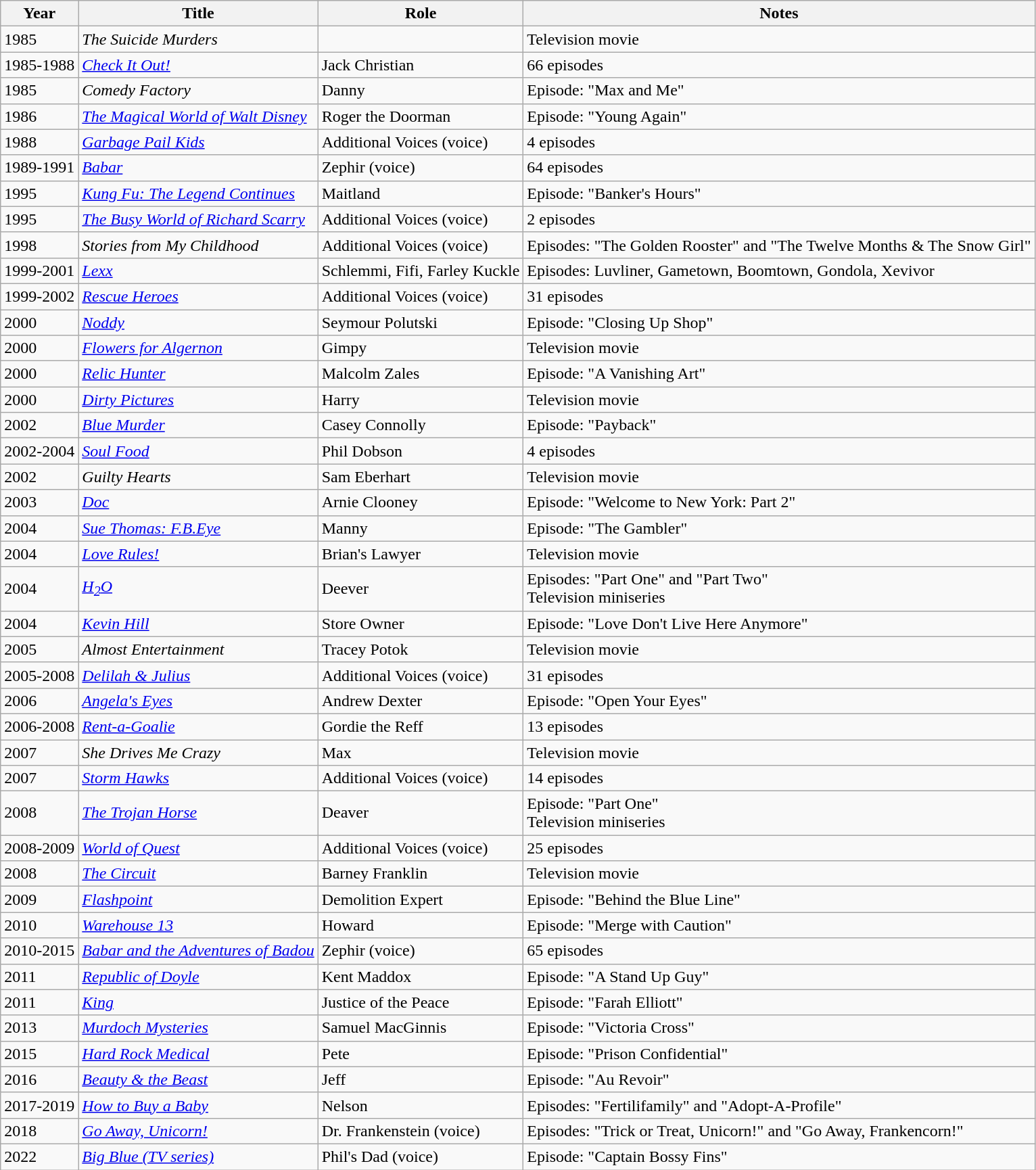<table class="wikitable sortable">
<tr>
<th>Year</th>
<th>Title</th>
<th>Role</th>
<th class="unsortable">Notes</th>
</tr>
<tr>
<td>1985</td>
<td data-sort-value="Suicide Murders, The"><em>The Suicide Murders</em></td>
<td></td>
<td>Television movie</td>
</tr>
<tr>
<td>1985-1988</td>
<td><em><a href='#'>Check It Out!</a></em></td>
<td>Jack Christian</td>
<td>66 episodes</td>
</tr>
<tr>
<td>1985</td>
<td><em>Comedy Factory</em></td>
<td>Danny</td>
<td>Episode: "Max and Me"</td>
</tr>
<tr>
<td>1986</td>
<td data-sort-value="Magical World of Walt Disney, The"><em><a href='#'>The Magical World of Walt Disney</a></em></td>
<td>Roger the Doorman</td>
<td>Episode: "Young Again"</td>
</tr>
<tr>
<td>1988</td>
<td><em><a href='#'>Garbage Pail Kids</a></em></td>
<td>Additional Voices (voice)</td>
<td>4 episodes</td>
</tr>
<tr>
<td>1989-1991</td>
<td><em><a href='#'>Babar</a></em></td>
<td>Zephir (voice)</td>
<td>64 episodes</td>
</tr>
<tr>
<td>1995</td>
<td><em><a href='#'>Kung Fu: The Legend Continues</a></em></td>
<td>Maitland</td>
<td>Episode: "Banker's Hours"</td>
</tr>
<tr>
<td>1995</td>
<td data-sort-value="Busy World of Richard Scarry, The"><em><a href='#'>The Busy World of Richard Scarry</a></em></td>
<td>Additional Voices (voice)</td>
<td>2 episodes</td>
</tr>
<tr>
<td>1998</td>
<td><em>Stories from My Childhood</em></td>
<td>Additional Voices (voice)</td>
<td>Episodes: "The Golden Rooster" and "The Twelve Months & The Snow Girl"</td>
</tr>
<tr>
<td>1999-2001</td>
<td><em><a href='#'>Lexx</a></em></td>
<td>Schlemmi, Fifi, Farley Kuckle</td>
<td>Episodes: Luvliner, Gametown, Boomtown, Gondola, Xevivor</td>
</tr>
<tr>
<td>1999-2002</td>
<td><em><a href='#'>Rescue Heroes</a></em></td>
<td>Additional Voices (voice)</td>
<td>31 episodes</td>
</tr>
<tr>
<td>2000</td>
<td><em><a href='#'>Noddy</a></em></td>
<td>Seymour Polutski</td>
<td>Episode: "Closing Up Shop"</td>
</tr>
<tr>
<td>2000</td>
<td><em><a href='#'>Flowers for Algernon</a></em></td>
<td>Gimpy</td>
<td>Television movie</td>
</tr>
<tr>
<td>2000</td>
<td><em><a href='#'>Relic Hunter</a></em></td>
<td>Malcolm Zales</td>
<td>Episode: "A Vanishing Art"</td>
</tr>
<tr>
<td>2000</td>
<td><em><a href='#'>Dirty Pictures</a></em></td>
<td>Harry</td>
<td>Television movie</td>
</tr>
<tr>
<td>2002</td>
<td><em><a href='#'>Blue Murder</a></em></td>
<td>Casey Connolly</td>
<td>Episode: "Payback"</td>
</tr>
<tr>
<td>2002-2004</td>
<td><em><a href='#'>Soul Food</a></em></td>
<td>Phil Dobson</td>
<td>4 episodes</td>
</tr>
<tr>
<td>2002</td>
<td><em>Guilty Hearts</em></td>
<td>Sam Eberhart</td>
<td>Television movie</td>
</tr>
<tr>
<td>2003</td>
<td><em><a href='#'>Doc</a></em></td>
<td>Arnie Clooney</td>
<td>Episode: "Welcome to New York: Part 2"</td>
</tr>
<tr>
<td>2004</td>
<td><em><a href='#'>Sue Thomas: F.B.Eye</a></em></td>
<td>Manny</td>
<td>Episode: "The Gambler"</td>
</tr>
<tr>
<td>2004</td>
<td><em><a href='#'>Love Rules!</a></em></td>
<td>Brian's Lawyer</td>
<td>Television movie</td>
</tr>
<tr>
<td>2004</td>
<td><em><a href='#'>H<sub>2</sub>O</a></em></td>
<td>Deever</td>
<td>Episodes: "Part One" and "Part Two"<br>Television miniseries</td>
</tr>
<tr>
<td>2004</td>
<td><em><a href='#'>Kevin Hill</a></em></td>
<td>Store Owner</td>
<td>Episode: "Love Don't Live Here Anymore"</td>
</tr>
<tr>
<td>2005</td>
<td><em>Almost Entertainment</em></td>
<td>Tracey Potok</td>
<td>Television movie</td>
</tr>
<tr>
<td>2005-2008</td>
<td><em><a href='#'>Delilah & Julius</a></em></td>
<td>Additional Voices (voice)</td>
<td>31 episodes</td>
</tr>
<tr>
<td>2006</td>
<td><em><a href='#'>Angela's Eyes</a></em></td>
<td>Andrew Dexter</td>
<td>Episode: "Open Your Eyes"</td>
</tr>
<tr>
<td>2006-2008</td>
<td><em><a href='#'>Rent-a-Goalie</a></em></td>
<td>Gordie the Reff</td>
<td>13 episodes</td>
</tr>
<tr>
<td>2007</td>
<td><em>She Drives Me Crazy</em></td>
<td>Max</td>
<td>Television movie</td>
</tr>
<tr>
<td>2007</td>
<td><em><a href='#'>Storm Hawks</a></em></td>
<td>Additional Voices (voice)</td>
<td>14 episodes</td>
</tr>
<tr>
<td>2008</td>
<td data-sort-value="Trojan Horse, The"><em><a href='#'>The Trojan Horse</a></em></td>
<td>Deaver</td>
<td>Episode: "Part One"<br>Television miniseries</td>
</tr>
<tr>
<td>2008-2009</td>
<td><em><a href='#'>World of Quest</a></em></td>
<td>Additional Voices (voice)</td>
<td>25 episodes</td>
</tr>
<tr>
<td>2008</td>
<td data-sort-value="Circuit, The"><em><a href='#'>The Circuit</a></em></td>
<td>Barney Franklin</td>
<td>Television movie</td>
</tr>
<tr>
<td>2009</td>
<td><em><a href='#'>Flashpoint</a></em></td>
<td>Demolition Expert</td>
<td>Episode: "Behind the Blue Line"</td>
</tr>
<tr>
<td>2010</td>
<td><em><a href='#'>Warehouse 13</a></em></td>
<td>Howard</td>
<td>Episode: "Merge with Caution"</td>
</tr>
<tr>
<td>2010-2015</td>
<td><em><a href='#'>Babar and the Adventures of Badou</a></em></td>
<td>Zephir (voice)</td>
<td>65 episodes</td>
</tr>
<tr>
<td>2011</td>
<td><em><a href='#'>Republic of Doyle</a></em></td>
<td>Kent Maddox</td>
<td>Episode: "A Stand Up Guy"</td>
</tr>
<tr>
<td>2011</td>
<td><em><a href='#'>King</a></em></td>
<td>Justice of the Peace</td>
<td>Episode: "Farah Elliott"</td>
</tr>
<tr>
<td>2013</td>
<td><em><a href='#'>Murdoch Mysteries</a></em></td>
<td>Samuel MacGinnis</td>
<td>Episode: "Victoria Cross"</td>
</tr>
<tr>
<td>2015</td>
<td><em><a href='#'>Hard Rock Medical</a></em></td>
<td>Pete</td>
<td>Episode: "Prison Confidential"</td>
</tr>
<tr>
<td>2016</td>
<td><em><a href='#'>Beauty & the Beast</a></em></td>
<td>Jeff</td>
<td>Episode: "Au Revoir"</td>
</tr>
<tr>
<td>2017-2019</td>
<td><em><a href='#'>How to Buy a Baby</a></em></td>
<td>Nelson</td>
<td>Episodes: "Fertilifamily" and "Adopt-A-Profile"</td>
</tr>
<tr>
<td>2018</td>
<td><em><a href='#'>Go Away, Unicorn!</a></em></td>
<td>Dr. Frankenstein (voice)</td>
<td>Episodes: "Trick or Treat, Unicorn!" and "Go Away, Frankencorn!"</td>
</tr>
<tr>
<td>2022</td>
<td><em><a href='#'>Big Blue (TV series)</a></em></td>
<td>Phil's Dad (voice)</td>
<td>Episode: "Captain Bossy Fins"</td>
</tr>
</table>
